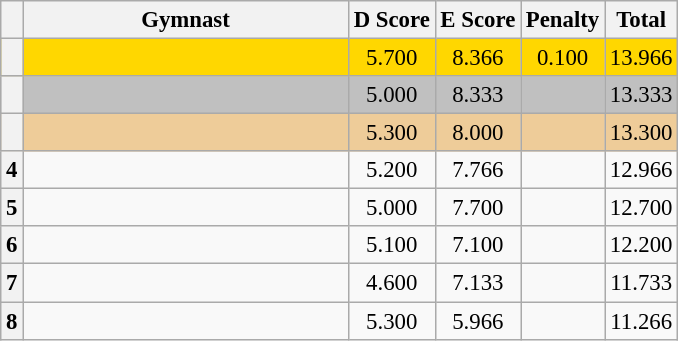<table class="wikitable sortable" style="text-align:center; font-size:95%;">
<tr>
<th></th>
<th width="210">Gymnast</th>
<th>D Score</th>
<th>E Score</th>
<th>Penalty</th>
<th>Total</th>
</tr>
<tr style="background-color:gold;">
<th></th>
<td align="left"></td>
<td>5.700</td>
<td>8.366</td>
<td>0.100</td>
<td>13.966</td>
</tr>
<tr style="background-color:silver;">
<th></th>
<td align="left"></td>
<td>5.000</td>
<td>8.333</td>
<td></td>
<td>13.333</td>
</tr>
<tr style="background-color:#eecc99;">
<th></th>
<td align="left"></td>
<td>5.300</td>
<td>8.000</td>
<td></td>
<td>13.300</td>
</tr>
<tr>
<th>4</th>
<td align="left"></td>
<td>5.200</td>
<td>7.766</td>
<td></td>
<td>12.966</td>
</tr>
<tr>
<th>5</th>
<td align="left"></td>
<td>5.000</td>
<td>7.700</td>
<td></td>
<td>12.700</td>
</tr>
<tr>
<th>6</th>
<td align="left"></td>
<td>5.100</td>
<td>7.100</td>
<td></td>
<td>12.200</td>
</tr>
<tr>
<th>7</th>
<td align="left"></td>
<td>4.600</td>
<td>7.133</td>
<td></td>
<td>11.733</td>
</tr>
<tr>
<th>8</th>
<td align="left"></td>
<td>5.300</td>
<td>5.966</td>
<td></td>
<td>11.266</td>
</tr>
</table>
